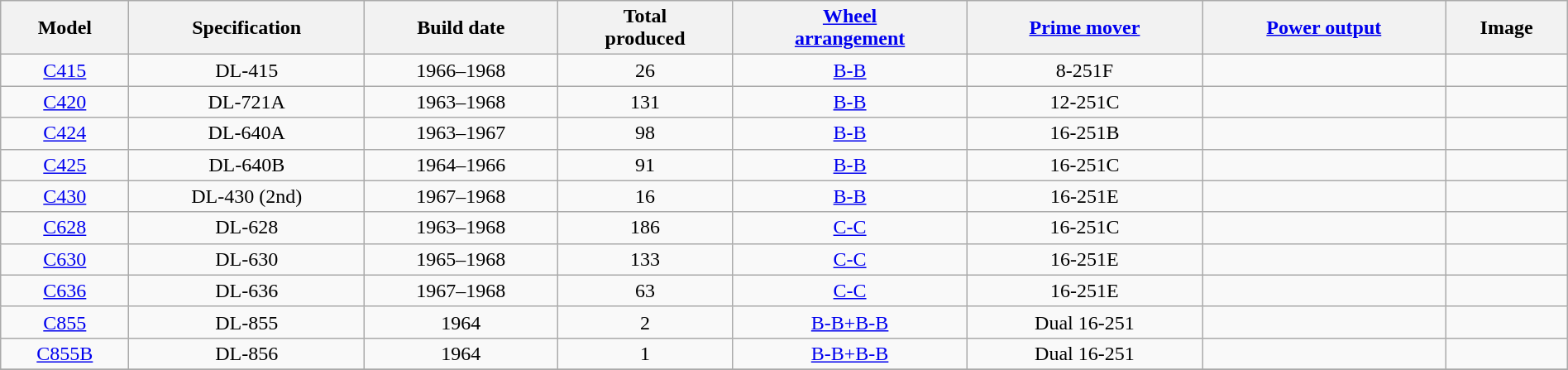<table class="wikitable sortable" style="width: 100%">
<tr>
<th>Model</th>
<th>Specification</th>
<th>Build date</th>
<th>Total<br>produced</th>
<th><a href='#'>Wheel<br>arrangement</a></th>
<th><a href='#'>Prime mover</a></th>
<th><a href='#'>Power output</a></th>
<th class="unsortable">Image</th>
</tr>
<tr style=text-align:center>
<td><a href='#'>C415</a></td>
<td>DL-415</td>
<td>1966–1968</td>
<td>26</td>
<td><a href='#'>B-B</a></td>
<td>8-251F</td>
<td></td>
<td></td>
</tr>
<tr style=text-align:center>
<td><a href='#'>C420</a></td>
<td>DL-721A</td>
<td>1963–1968</td>
<td>131</td>
<td><a href='#'>B-B</a></td>
<td>12-251C</td>
<td></td>
<td></td>
</tr>
<tr style=text-align:center>
<td><a href='#'>C424</a></td>
<td>DL-640A</td>
<td>1963–1967</td>
<td>98</td>
<td><a href='#'>B-B</a></td>
<td>16-251B</td>
<td></td>
<td></td>
</tr>
<tr style=text-align:center>
<td><a href='#'>C425</a></td>
<td>DL-640B</td>
<td>1964–1966</td>
<td>91</td>
<td><a href='#'>B-B</a></td>
<td>16-251C</td>
<td></td>
<td></td>
</tr>
<tr style=text-align:center>
<td><a href='#'>C430</a></td>
<td>DL-430 (2nd)</td>
<td>1967–1968</td>
<td>16</td>
<td><a href='#'>B-B</a></td>
<td>16-251E</td>
<td></td>
<td></td>
</tr>
<tr style=text-align:center>
<td><a href='#'>C628</a></td>
<td>DL-628</td>
<td>1963–1968</td>
<td>186</td>
<td><a href='#'>C-C</a></td>
<td>16-251C</td>
<td></td>
<td></td>
</tr>
<tr style=text-align:center>
<td><a href='#'>C630</a></td>
<td>DL-630</td>
<td>1965–1968</td>
<td>133</td>
<td><a href='#'>C-C</a></td>
<td>16-251E</td>
<td></td>
<td></td>
</tr>
<tr style=text-align:center>
<td><a href='#'>C636</a></td>
<td>DL-636</td>
<td>1967–1968</td>
<td>63</td>
<td><a href='#'>C-C</a></td>
<td>16-251E</td>
<td></td>
<td></td>
</tr>
<tr style=text-align:center>
<td><a href='#'>C855</a></td>
<td>DL-855</td>
<td>1964</td>
<td>2</td>
<td><a href='#'>B-B+B-B</a></td>
<td>Dual 16-251</td>
<td></td>
<td></td>
</tr>
<tr style=text-align:center>
<td><a href='#'>C855B</a></td>
<td>DL-856</td>
<td>1964</td>
<td>1</td>
<td><a href='#'>B-B+B-B</a></td>
<td>Dual 16-251</td>
<td></td>
<td></td>
</tr>
<tr>
</tr>
</table>
